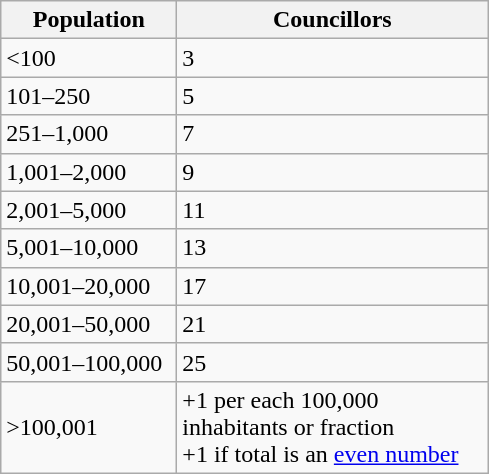<table class="wikitable" style="text-align:left;">
<tr>
<th width="110">Population</th>
<th width="200">Councillors</th>
</tr>
<tr>
<td><100</td>
<td>3</td>
</tr>
<tr>
<td>101–250</td>
<td>5</td>
</tr>
<tr>
<td>251–1,000</td>
<td>7</td>
</tr>
<tr>
<td>1,001–2,000</td>
<td>9</td>
</tr>
<tr>
<td>2,001–5,000</td>
<td>11</td>
</tr>
<tr>
<td>5,001–10,000</td>
<td>13</td>
</tr>
<tr>
<td>10,001–20,000</td>
<td>17</td>
</tr>
<tr>
<td>20,001–50,000</td>
<td>21</td>
</tr>
<tr>
<td>50,001–100,000</td>
<td>25</td>
</tr>
<tr>
<td>>100,001</td>
<td>+1 per each 100,000 inhabitants or fraction<br>+1 if total is an <a href='#'>even number</a></td>
</tr>
</table>
